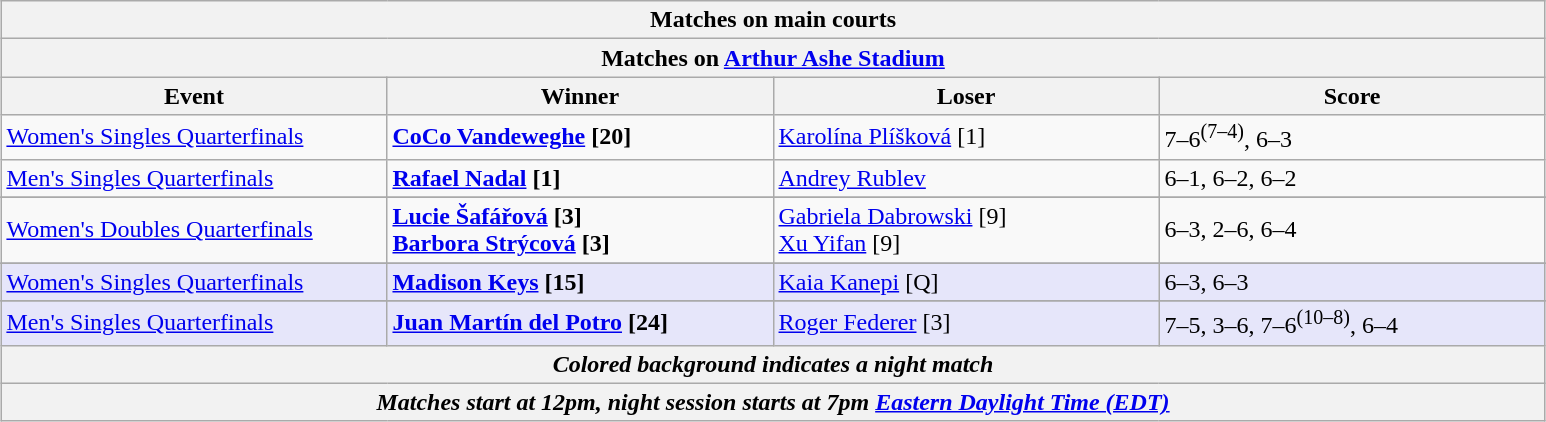<table class="wikitable" style="margin:auto;">
<tr>
<th colspan="4" style="white-space:nowrap;">Matches on main courts</th>
</tr>
<tr>
<th colspan="5">Matches on <a href='#'>Arthur Ashe Stadium</a></th>
</tr>
<tr>
<th width=250>Event</th>
<th width=250>Winner</th>
<th width=250>Loser</th>
<th width=250>Score</th>
</tr>
<tr>
<td><a href='#'>Women's Singles Quarterfinals</a></td>
<td><strong> <a href='#'>CoCo Vandeweghe</a> [20]</strong></td>
<td> <a href='#'>Karolína Plíšková</a> [1]</td>
<td>7–6<sup>(7–4)</sup>, 6–3</td>
</tr>
<tr>
<td><a href='#'>Men's Singles Quarterfinals</a></td>
<td><strong> <a href='#'>Rafael Nadal</a> [1]</strong></td>
<td> <a href='#'>Andrey Rublev</a></td>
<td>6–1, 6–2, 6–2</td>
</tr>
<tr>
</tr>
<tr>
<td><a href='#'>Women's Doubles Quarterfinals</a></td>
<td><strong> <a href='#'>Lucie Šafářová</a> [3]<br> <a href='#'>Barbora Strýcová</a> [3]</strong></td>
<td> <a href='#'>Gabriela Dabrowski</a> [9]<br> <a href='#'>Xu Yifan</a> [9]</td>
<td>6–3, 2–6, 6–4</td>
</tr>
<tr>
</tr>
<tr bgcolor="lavender">
<td><a href='#'>Women's Singles Quarterfinals</a></td>
<td><strong> <a href='#'>Madison Keys</a> [15]</strong></td>
<td> <a href='#'>Kaia Kanepi</a> [Q]</td>
<td>6–3, 6–3</td>
</tr>
<tr>
</tr>
<tr bgcolor="lavender">
<td><a href='#'>Men's Singles Quarterfinals</a></td>
<td><strong> <a href='#'>Juan Martín del Potro</a> [24]</strong></td>
<td> <a href='#'>Roger Federer</a> [3]</td>
<td>7–5, 3–6, 7–6<sup>(10–8)</sup>, 6–4</td>
</tr>
<tr>
<th colspan=4><em>Colored background indicates a night match</em></th>
</tr>
<tr>
<th colspan=4><em>Matches start at 12pm, night session starts at 7pm <a href='#'>Eastern Daylight Time (EDT)</a></em></th>
</tr>
</table>
